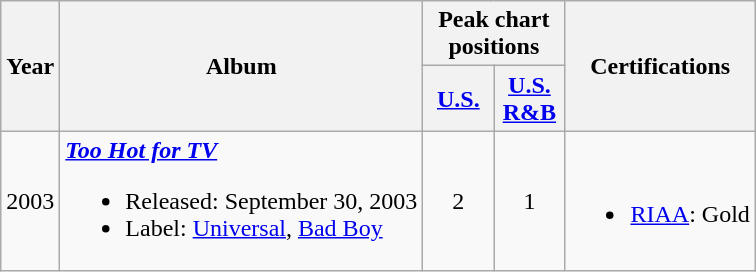<table class="wikitable">
<tr>
<th rowspan="2">Year</th>
<th rowspan="2">Album</th>
<th colspan="2">Peak chart positions</th>
<th rowspan="2">Certifications</th>
</tr>
<tr>
<th width=40><a href='#'>U.S.</a></th>
<th width=40><a href='#'>U.S. R&B</a></th>
</tr>
<tr>
<td>2003</td>
<td><strong><em><a href='#'>Too Hot for TV</a></em></strong><br><ul><li>Released: September 30, 2003</li><li>Label: <a href='#'>Universal</a>, <a href='#'>Bad Boy</a></li></ul></td>
<td style="text-align:center;">2</td>
<td style="text-align:center;">1</td>
<td><br><ul><li><a href='#'>RIAA</a>: Gold</li></ul></td>
</tr>
</table>
